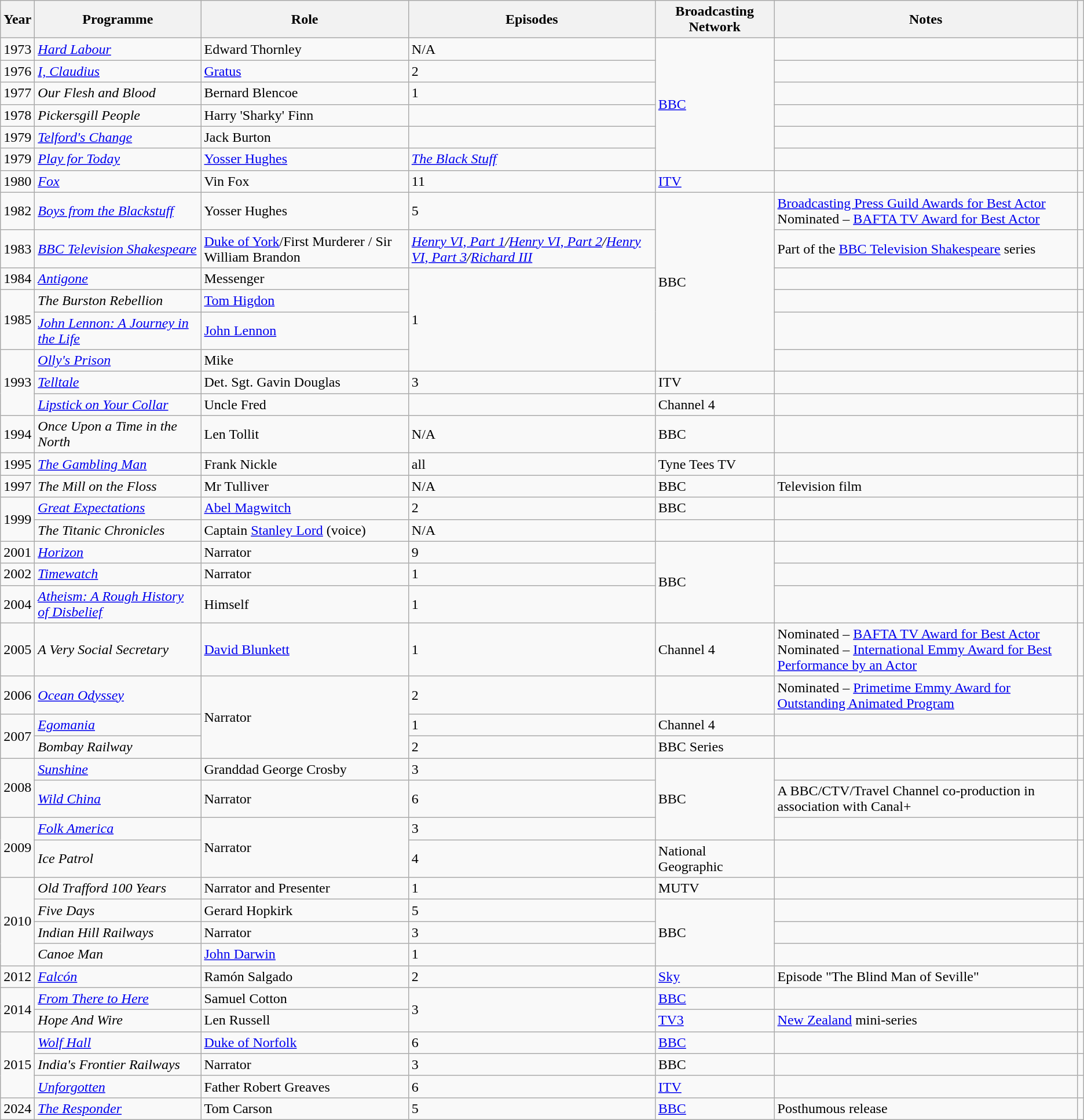<table class="wikitable" style="font-size:100%">
<tr style="text-align:center;">
<th>Year</th>
<th>Programme</th>
<th>Role</th>
<th>Episodes</th>
<th>Broadcasting Network</th>
<th>Notes</th>
<th></th>
</tr>
<tr>
<td>1973</td>
<td><em><a href='#'>Hard Labour</a></em></td>
<td>Edward Thornley</td>
<td>N/A</td>
<td rowspan="6"><a href='#'>BBC</a></td>
<td></td>
<td></td>
</tr>
<tr>
<td>1976</td>
<td><em><a href='#'>I, Claudius</a></em></td>
<td><a href='#'>Gratus</a></td>
<td>2</td>
<td></td>
<td></td>
</tr>
<tr>
<td>1977</td>
<td><em>Our Flesh and Blood</em></td>
<td>Bernard Blencoe</td>
<td>1</td>
<td></td>
<td></td>
</tr>
<tr>
<td>1978</td>
<td><em>Pickersgill People</em></td>
<td>Harry 'Sharky' Finn</td>
<td></td>
<td></td>
<td></td>
</tr>
<tr>
<td>1979</td>
<td><em><a href='#'>Telford's Change</a></em></td>
<td>Jack Burton</td>
<td></td>
<td></td>
<td></td>
</tr>
<tr>
<td>1979</td>
<td><em><a href='#'>Play for Today</a></em></td>
<td><a href='#'>Yosser Hughes</a></td>
<td><em><a href='#'>The Black Stuff</a></em></td>
<td></td>
<td></td>
</tr>
<tr>
<td>1980</td>
<td><em><a href='#'>Fox</a></em></td>
<td>Vin Fox</td>
<td>11</td>
<td><a href='#'>ITV</a></td>
<td></td>
<td></td>
</tr>
<tr>
<td>1982</td>
<td><em><a href='#'>Boys from the Blackstuff</a></em></td>
<td>Yosser Hughes</td>
<td>5</td>
<td rowspan="6">BBC</td>
<td><a href='#'>Broadcasting Press Guild Awards for Best Actor</a><br>Nominated – <a href='#'>BAFTA TV Award for Best Actor</a></td>
<td></td>
</tr>
<tr>
<td>1983</td>
<td><em><a href='#'>BBC Television Shakespeare</a></em></td>
<td><a href='#'>Duke of York</a>/First Murderer / Sir William Brandon</td>
<td><em><a href='#'>Henry VI, Part 1</a>/<a href='#'>Henry VI, Part 2</a>/<a href='#'>Henry VI, Part 3</a>/<a href='#'>Richard III</a></em></td>
<td>Part of the <a href='#'>BBC Television Shakespeare</a> series</td>
<td></td>
</tr>
<tr>
<td>1984</td>
<td><em><a href='#'>Antigone</a></em></td>
<td>Messenger</td>
<td rowspan="4">1</td>
<td></td>
<td></td>
</tr>
<tr>
<td rowspan="2">1985</td>
<td><em>The Burston Rebellion</em></td>
<td><a href='#'>Tom Higdon</a></td>
<td></td>
<td></td>
</tr>
<tr>
<td><em><a href='#'>John Lennon: A Journey in the Life</a></em></td>
<td><a href='#'>John Lennon</a></td>
<td></td>
<td></td>
</tr>
<tr>
<td rowspan="3">1993</td>
<td><em><a href='#'>Olly's Prison</a></em></td>
<td>Mike</td>
<td></td>
<td></td>
</tr>
<tr>
<td><em><a href='#'>Telltale</a></em></td>
<td>Det. Sgt. Gavin Douglas</td>
<td>3</td>
<td>ITV</td>
<td></td>
<td></td>
</tr>
<tr>
<td><a href='#'><em>Lipstick on Your Collar</em></a></td>
<td>Uncle Fred</td>
<td></td>
<td>Channel 4</td>
<td></td>
<td></td>
</tr>
<tr>
<td>1994</td>
<td><em>Once Upon a Time in the North</em></td>
<td>Len Tollit</td>
<td>N/A</td>
<td>BBC</td>
<td></td>
<td></td>
</tr>
<tr>
<td>1995</td>
<td><em><a href='#'>The Gambling Man</a></em></td>
<td>Frank Nickle</td>
<td>all</td>
<td>Tyne Tees TV</td>
<td></td>
<td></td>
</tr>
<tr>
<td>1997</td>
<td><em>The Mill on the Floss</em></td>
<td>Mr Tulliver</td>
<td>N/A</td>
<td>BBC</td>
<td>Television film</td>
<td></td>
</tr>
<tr>
<td rowspan="2">1999</td>
<td><em><a href='#'>Great Expectations</a></em></td>
<td><a href='#'>Abel Magwitch</a></td>
<td>2</td>
<td>BBC</td>
<td></td>
<td></td>
</tr>
<tr>
<td><em>The Titanic Chronicles</em></td>
<td>Captain <a href='#'>Stanley Lord</a> (voice)</td>
<td>N/A</td>
<td></td>
<td></td>
<td></td>
</tr>
<tr>
<td>2001</td>
<td><em><a href='#'>Horizon</a></em></td>
<td>Narrator</td>
<td>9</td>
<td rowspan="3">BBC</td>
<td></td>
<td></td>
</tr>
<tr>
<td>2002</td>
<td><em><a href='#'>Timewatch</a></em></td>
<td>Narrator</td>
<td>1</td>
<td></td>
<td></td>
</tr>
<tr>
<td>2004</td>
<td><em><a href='#'>Atheism: A Rough History of Disbelief</a></em></td>
<td>Himself</td>
<td>1</td>
<td></td>
<td></td>
</tr>
<tr>
<td>2005</td>
<td><em>A Very Social Secretary</em></td>
<td><a href='#'>David Blunkett</a></td>
<td>1</td>
<td>Channel 4</td>
<td>Nominated – <a href='#'>BAFTA TV Award for Best Actor</a><br>Nominated – <a href='#'>International Emmy Award for Best Performance by an Actor</a></td>
<td></td>
</tr>
<tr>
<td>2006</td>
<td><em><a href='#'>Ocean Odyssey</a></em></td>
<td rowspan="3">Narrator</td>
<td>2</td>
<td></td>
<td>Nominated – <a href='#'>Primetime Emmy Award for Outstanding Animated Program</a></td>
<td></td>
</tr>
<tr>
<td rowspan="2">2007</td>
<td><em><a href='#'>Egomania</a></em></td>
<td>1</td>
<td>Channel 4</td>
<td></td>
<td></td>
</tr>
<tr>
<td><em>Bombay Railway</em></td>
<td>2</td>
<td>BBC Series</td>
<td></td>
<td></td>
</tr>
<tr>
<td rowspan="2">2008</td>
<td><em><a href='#'>Sunshine</a></em></td>
<td>Granddad George Crosby</td>
<td>3</td>
<td rowspan="3">BBC</td>
<td></td>
<td></td>
</tr>
<tr>
<td><em><a href='#'>Wild China</a></em></td>
<td>Narrator</td>
<td>6</td>
<td>A BBC/CTV/Travel Channel co-production in association with Canal+</td>
<td></td>
</tr>
<tr>
<td rowspan="2">2009</td>
<td><em><a href='#'>Folk America</a></em></td>
<td rowspan="2">Narrator</td>
<td>3</td>
<td></td>
<td></td>
</tr>
<tr>
<td><em>Ice Patrol</em></td>
<td>4</td>
<td>National Geographic</td>
<td></td>
<td></td>
</tr>
<tr>
<td rowspan="4">2010</td>
<td><em>Old Trafford 100 Years</em></td>
<td>Narrator and Presenter</td>
<td>1</td>
<td>MUTV</td>
<td></td>
<td></td>
</tr>
<tr>
<td><em>Five Days</em></td>
<td>Gerard Hopkirk</td>
<td>5</td>
<td rowspan="3">BBC</td>
<td></td>
<td></td>
</tr>
<tr>
<td><em>Indian Hill Railways</em></td>
<td>Narrator</td>
<td>3</td>
<td></td>
<td></td>
</tr>
<tr>
<td><em>Canoe Man</em></td>
<td><a href='#'>John Darwin</a></td>
<td>1</td>
<td></td>
<td></td>
</tr>
<tr>
<td>2012</td>
<td><em><a href='#'>Falcón</a></em></td>
<td>Ramón Salgado</td>
<td>2</td>
<td><a href='#'>Sky</a></td>
<td>Episode "The Blind Man of Seville"</td>
<td></td>
</tr>
<tr>
<td rowspan="2">2014</td>
<td><em><a href='#'>From There to Here</a></em></td>
<td>Samuel Cotton</td>
<td rowspan="2">3</td>
<td><a href='#'>BBC</a></td>
<td></td>
<td></td>
</tr>
<tr>
<td><em>Hope And Wire</em></td>
<td>Len Russell</td>
<td><a href='#'>TV3</a></td>
<td><a href='#'>New Zealand</a> mini-series</td>
<td></td>
</tr>
<tr>
<td rowspan="3">2015</td>
<td><em><a href='#'>Wolf Hall</a></em></td>
<td><a href='#'>Duke of Norfolk</a></td>
<td>6</td>
<td><a href='#'>BBC</a></td>
<td></td>
<td></td>
</tr>
<tr>
<td><em>India's Frontier Railways</em></td>
<td>Narrator</td>
<td>3</td>
<td>BBC</td>
<td></td>
<td></td>
</tr>
<tr>
<td><em><a href='#'>Unforgotten</a></em></td>
<td>Father Robert Greaves</td>
<td>6</td>
<td><a href='#'>ITV</a></td>
<td></td>
<td></td>
</tr>
<tr>
<td>2024</td>
<td><em><a href='#'>The Responder</a></em></td>
<td>Tom Carson</td>
<td>5</td>
<td><a href='#'>BBC</a></td>
<td>Posthumous release</td>
<td></td>
</tr>
</table>
